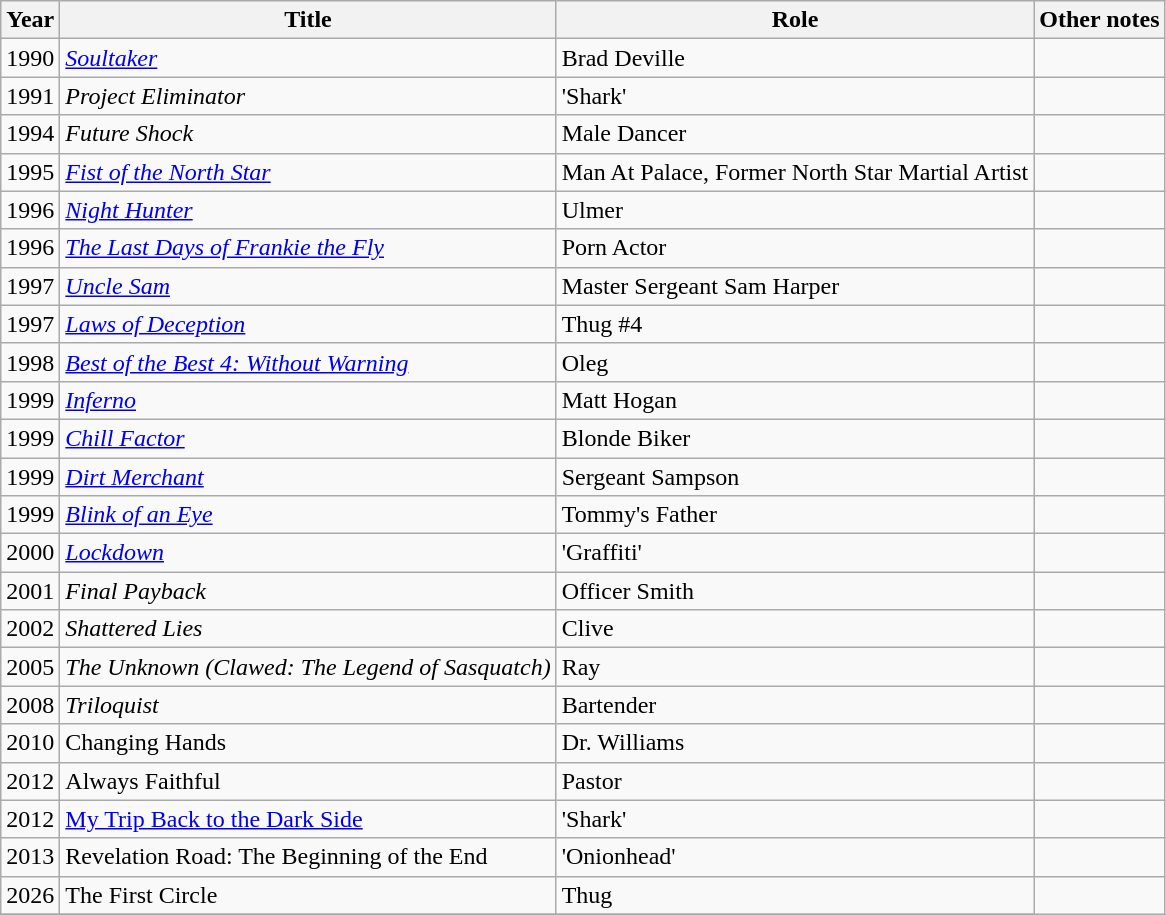<table class="wikitable">
<tr>
<th>Year</th>
<th>Title</th>
<th>Role</th>
<th>Other notes</th>
</tr>
<tr>
<td>1990</td>
<td><em><a href='#'>Soultaker</a></em></td>
<td>Brad Deville</td>
<td></td>
</tr>
<tr>
<td>1991</td>
<td><em>Project Eliminator</em></td>
<td>'Shark'</td>
<td></td>
</tr>
<tr>
<td>1994</td>
<td><em>Future Shock</em></td>
<td>Male Dancer</td>
<td></td>
</tr>
<tr>
<td>1995</td>
<td><em><a href='#'>Fist of the North Star</a></em></td>
<td>Man At Palace, Former North Star Martial Artist</td>
<td></td>
</tr>
<tr>
<td>1996</td>
<td><em><a href='#'>Night Hunter</a></em></td>
<td>Ulmer</td>
<td></td>
</tr>
<tr>
<td>1996</td>
<td><em><a href='#'>The Last Days of Frankie the Fly</a></em></td>
<td>Porn Actor</td>
<td></td>
</tr>
<tr>
<td>1997</td>
<td><em><a href='#'>Uncle Sam</a></em></td>
<td>Master Sergeant Sam Harper</td>
<td></td>
</tr>
<tr>
<td>1997</td>
<td><em><a href='#'>Laws of Deception</a></em></td>
<td>Thug #4</td>
<td></td>
</tr>
<tr>
<td>1998</td>
<td><em><a href='#'>Best of the Best 4: Without Warning</a></em></td>
<td>Oleg</td>
<td></td>
</tr>
<tr>
<td>1999</td>
<td><em><a href='#'>Inferno</a></em></td>
<td>Matt Hogan</td>
<td></td>
</tr>
<tr>
<td>1999</td>
<td><em><a href='#'>Chill Factor</a></em></td>
<td>Blonde Biker</td>
<td></td>
</tr>
<tr>
<td>1999</td>
<td><em><a href='#'>Dirt Merchant</a></em></td>
<td>Sergeant Sampson</td>
<td></td>
</tr>
<tr>
<td>1999</td>
<td><em><a href='#'>Blink of an Eye</a></em></td>
<td>Tommy's Father</td>
<td></td>
</tr>
<tr>
<td>2000</td>
<td><em><a href='#'>Lockdown</a></em></td>
<td>'Graffiti'</td>
<td></td>
</tr>
<tr>
<td>2001</td>
<td><em>Final Payback</em></td>
<td>Officer Smith</td>
<td></td>
</tr>
<tr>
<td>2002</td>
<td><em>Shattered Lies</em></td>
<td>Clive</td>
<td></td>
</tr>
<tr>
<td>2005</td>
<td><em>The Unknown (Clawed: The Legend of Sasquatch)</em></td>
<td>Ray</td>
<td></td>
</tr>
<tr>
<td>2008</td>
<td><em>Triloquist</em></td>
<td>Bartender</td>
</tr>
<tr>
<td>2010</td>
<td>Changing Hands<em></td>
<td>Dr. Williams</td>
<td></td>
</tr>
<tr>
<td>2012</td>
<td></em>Always Faithful<em></td>
<td>Pastor</td>
<td></td>
</tr>
<tr>
<td>2012</td>
<td></em><a href='#'>My Trip Back to the Dark Side</a><em></td>
<td>'Shark'</td>
<td></td>
</tr>
<tr>
<td>2013</td>
<td></em>Revelation Road: The Beginning of the End<em></td>
<td>'Onionhead'</td>
<td></td>
</tr>
<tr>
<td>2026</td>
<td></em>The First Circle<em></td>
<td>Thug</td>
</tr>
<tr>
</tr>
</table>
